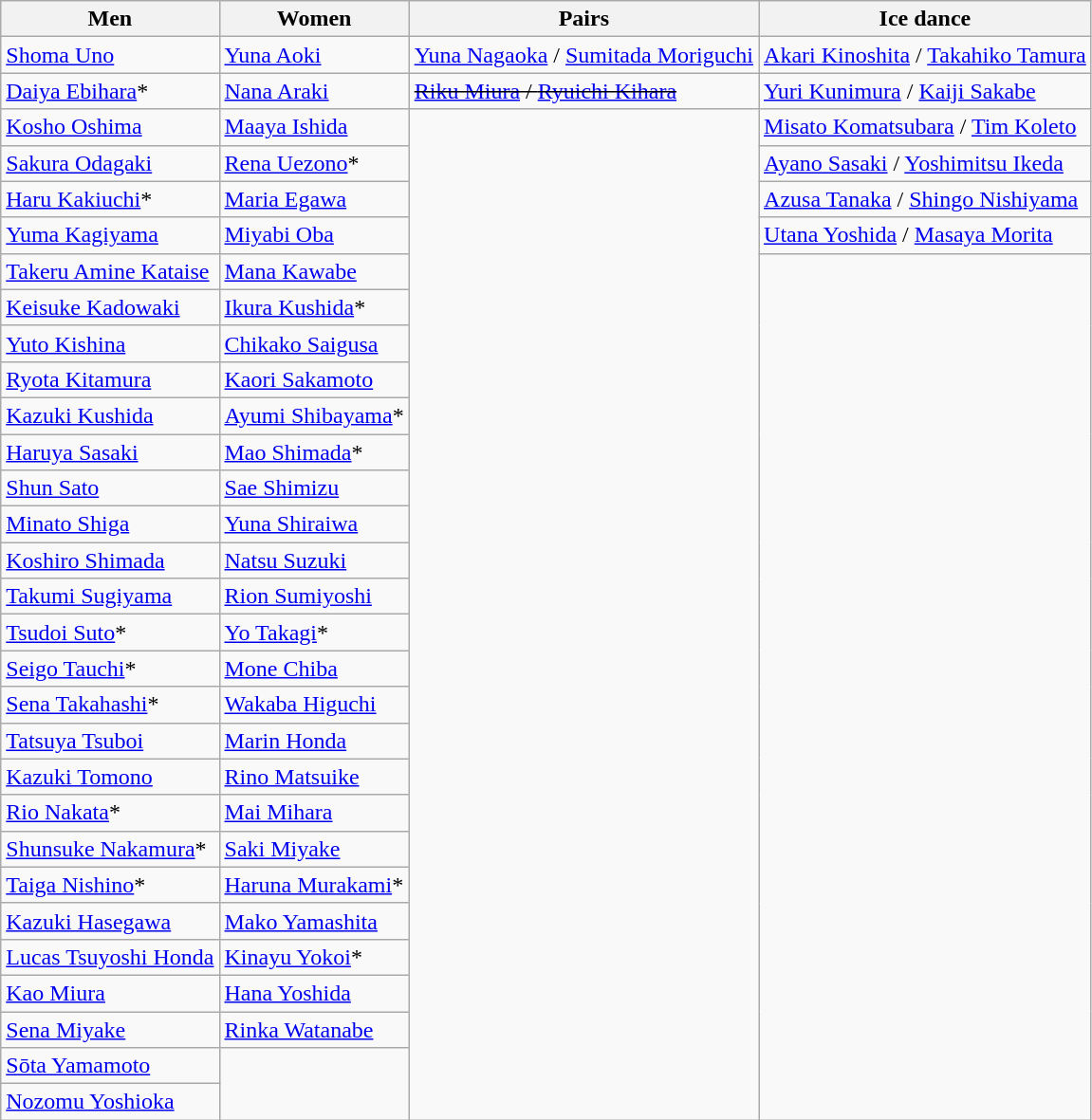<table class="wikitable">
<tr>
<th>Men</th>
<th>Women</th>
<th>Pairs</th>
<th>Ice dance</th>
</tr>
<tr>
<td><a href='#'>Shoma Uno</a></td>
<td><a href='#'>Yuna Aoki</a></td>
<td><a href='#'>Yuna Nagaoka</a> / <a href='#'>Sumitada Moriguchi</a></td>
<td><a href='#'>Akari Kinoshita</a> / <a href='#'>Takahiko Tamura</a></td>
</tr>
<tr>
<td><a href='#'>Daiya Ebihara</a>*</td>
<td><a href='#'>Nana Araki</a></td>
<td><s><a href='#'>Riku Miura</a> / <a href='#'>Ryuichi Kihara</a></s></td>
<td><a href='#'>Yuri Kunimura</a> / <a href='#'>Kaiji Sakabe</a></td>
</tr>
<tr>
<td><a href='#'>Kosho Oshima</a></td>
<td><a href='#'>Maaya Ishida</a></td>
<td rowspan=28></td>
<td><a href='#'>Misato Komatsubara</a> / <a href='#'>Tim Koleto</a></td>
</tr>
<tr>
<td><a href='#'>Sakura Odagaki</a></td>
<td><a href='#'>Rena Uezono</a>*</td>
<td><a href='#'>Ayano Sasaki</a> / <a href='#'>Yoshimitsu Ikeda</a></td>
</tr>
<tr>
<td><a href='#'>Haru Kakiuchi</a>*</td>
<td><a href='#'>Maria Egawa</a></td>
<td><a href='#'>Azusa Tanaka</a> / <a href='#'>Shingo Nishiyama</a></td>
</tr>
<tr>
<td><a href='#'>Yuma Kagiyama</a></td>
<td><a href='#'>Miyabi Oba</a></td>
<td><a href='#'>Utana Yoshida</a> / <a href='#'>Masaya Morita</a></td>
</tr>
<tr>
<td><a href='#'>Takeru Amine Kataise</a></td>
<td><a href='#'>Mana Kawabe</a></td>
<td rowspan=24></td>
</tr>
<tr>
<td><a href='#'>Keisuke Kadowaki</a></td>
<td><a href='#'>Ikura Kushida</a>*</td>
</tr>
<tr>
<td><a href='#'>Yuto Kishina</a></td>
<td><a href='#'>Chikako Saigusa</a></td>
</tr>
<tr>
<td><a href='#'>Ryota Kitamura</a></td>
<td><a href='#'>Kaori Sakamoto</a></td>
</tr>
<tr>
<td><a href='#'>Kazuki Kushida</a></td>
<td><a href='#'>Ayumi Shibayama</a>*</td>
</tr>
<tr>
<td><a href='#'>Haruya Sasaki</a></td>
<td><a href='#'>Mao Shimada</a>*</td>
</tr>
<tr>
<td><a href='#'>Shun Sato</a></td>
<td><a href='#'>Sae Shimizu</a></td>
</tr>
<tr>
<td><a href='#'>Minato Shiga</a></td>
<td><a href='#'>Yuna Shiraiwa</a></td>
</tr>
<tr>
<td><a href='#'>Koshiro Shimada</a></td>
<td><a href='#'>Natsu Suzuki</a></td>
</tr>
<tr>
<td><a href='#'>Takumi Sugiyama</a></td>
<td><a href='#'>Rion Sumiyoshi</a></td>
</tr>
<tr>
<td><a href='#'>Tsudoi Suto</a>*</td>
<td><a href='#'>Yo Takagi</a>*</td>
</tr>
<tr>
<td><a href='#'>Seigo Tauchi</a>*</td>
<td><a href='#'>Mone Chiba</a></td>
</tr>
<tr>
<td><a href='#'>Sena Takahashi</a>*</td>
<td><a href='#'>Wakaba Higuchi</a></td>
</tr>
<tr>
<td><a href='#'>Tatsuya Tsuboi</a></td>
<td><a href='#'>Marin Honda</a></td>
</tr>
<tr>
<td><a href='#'>Kazuki Tomono</a></td>
<td><a href='#'>Rino Matsuike</a></td>
</tr>
<tr>
<td><a href='#'>Rio Nakata</a>*</td>
<td><a href='#'>Mai Mihara</a></td>
</tr>
<tr>
<td><a href='#'>Shunsuke Nakamura</a>*</td>
<td><a href='#'>Saki Miyake</a></td>
</tr>
<tr>
<td><a href='#'>Taiga Nishino</a>*</td>
<td><a href='#'>Haruna Murakami</a>*</td>
</tr>
<tr>
<td><a href='#'>Kazuki Hasegawa</a></td>
<td><a href='#'>Mako Yamashita</a></td>
</tr>
<tr>
<td><a href='#'>Lucas Tsuyoshi Honda</a></td>
<td><a href='#'>Kinayu Yokoi</a>*</td>
</tr>
<tr>
<td><a href='#'>Kao Miura</a></td>
<td><a href='#'>Hana Yoshida</a></td>
</tr>
<tr>
<td><a href='#'>Sena Miyake</a></td>
<td><a href='#'>Rinka Watanabe</a></td>
</tr>
<tr>
<td><a href='#'>Sōta Yamamoto</a></td>
<td rowspan=2></td>
</tr>
<tr>
<td><a href='#'>Nozomu Yoshioka</a></td>
</tr>
</table>
